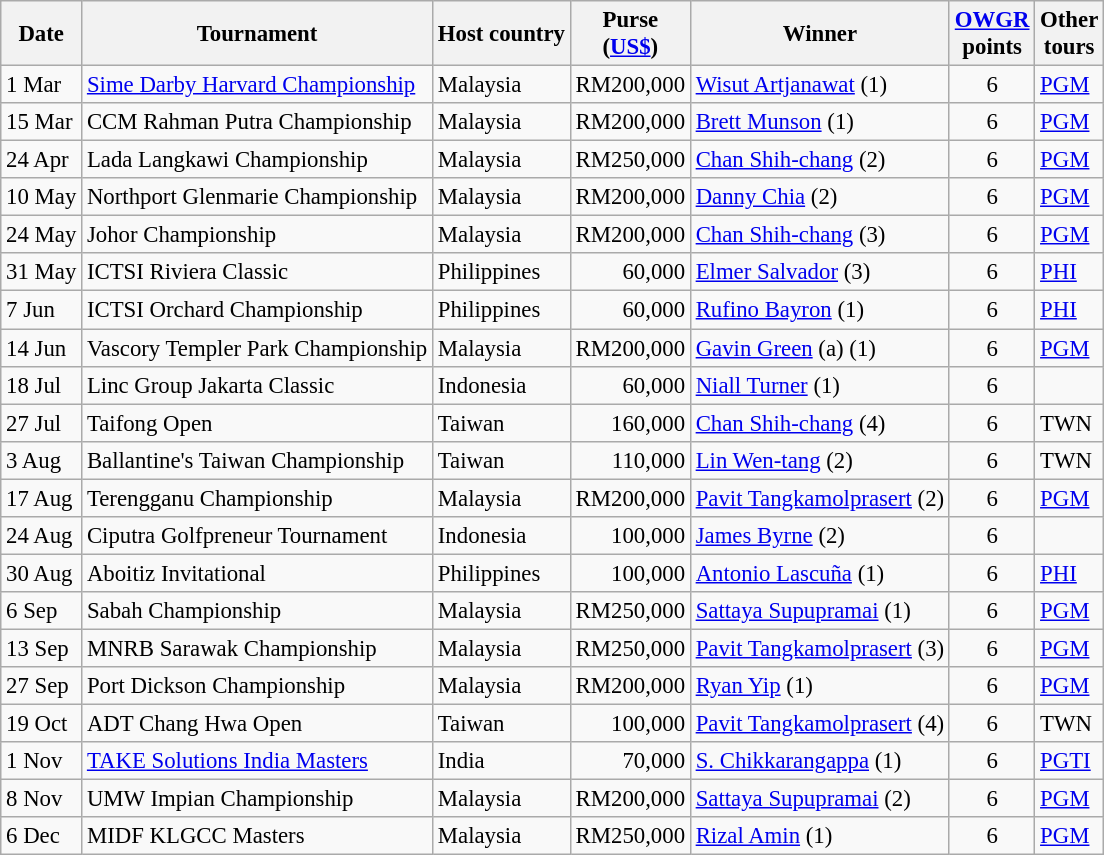<table class="wikitable" style="font-size:95%">
<tr>
<th>Date</th>
<th>Tournament</th>
<th>Host country</th>
<th>Purse<br>(<a href='#'>US$</a>)</th>
<th>Winner</th>
<th><a href='#'>OWGR</a><br>points</th>
<th>Other<br>tours</th>
</tr>
<tr>
<td>1 Mar</td>
<td><a href='#'>Sime Darby Harvard Championship</a></td>
<td>Malaysia</td>
<td align=right>RM200,000</td>
<td> <a href='#'>Wisut Artjanawat</a> (1)</td>
<td align=center>6</td>
<td><a href='#'>PGM</a></td>
</tr>
<tr>
<td>15 Mar</td>
<td>CCM Rahman Putra Championship</td>
<td>Malaysia</td>
<td align=right>RM200,000</td>
<td> <a href='#'>Brett Munson</a> (1)</td>
<td align=center>6</td>
<td><a href='#'>PGM</a></td>
</tr>
<tr>
<td>24 Apr</td>
<td>Lada Langkawi Championship</td>
<td>Malaysia</td>
<td align=right>RM250,000</td>
<td> <a href='#'>Chan Shih-chang</a> (2)</td>
<td align=center>6</td>
<td><a href='#'>PGM</a></td>
</tr>
<tr>
<td>10 May</td>
<td>Northport Glenmarie Championship</td>
<td>Malaysia</td>
<td align=right>RM200,000</td>
<td>  <a href='#'>Danny Chia</a> (2)</td>
<td align=center>6</td>
<td><a href='#'>PGM</a></td>
</tr>
<tr>
<td>24 May</td>
<td>Johor Championship</td>
<td>Malaysia</td>
<td align=right>RM200,000</td>
<td> <a href='#'>Chan Shih-chang</a> (3)</td>
<td align=center>6</td>
<td><a href='#'>PGM</a></td>
</tr>
<tr>
<td>31 May</td>
<td>ICTSI Riviera Classic</td>
<td>Philippines</td>
<td align=right>60,000</td>
<td> <a href='#'>Elmer Salvador</a> (3)</td>
<td align=center>6</td>
<td><a href='#'>PHI</a></td>
</tr>
<tr>
<td>7 Jun</td>
<td>ICTSI Orchard Championship</td>
<td>Philippines</td>
<td align=right>60,000</td>
<td> <a href='#'>Rufino Bayron</a> (1)</td>
<td align=center>6</td>
<td><a href='#'>PHI</a></td>
</tr>
<tr>
<td>14 Jun</td>
<td>Vascory Templer Park Championship</td>
<td>Malaysia</td>
<td align=right>RM200,000</td>
<td> <a href='#'>Gavin Green</a> (a) (1)</td>
<td align=center>6</td>
<td><a href='#'>PGM</a></td>
</tr>
<tr>
<td>18 Jul</td>
<td>Linc Group Jakarta Classic</td>
<td>Indonesia</td>
<td align=right>60,000</td>
<td> <a href='#'>Niall Turner</a> (1)</td>
<td align=center>6</td>
<td></td>
</tr>
<tr>
<td>27 Jul</td>
<td>Taifong Open</td>
<td>Taiwan</td>
<td align=right>160,000</td>
<td> <a href='#'>Chan Shih-chang</a> (4)</td>
<td align=center>6</td>
<td>TWN</td>
</tr>
<tr>
<td>3 Aug</td>
<td>Ballantine's Taiwan Championship</td>
<td>Taiwan</td>
<td align=right>110,000</td>
<td> <a href='#'>Lin Wen-tang</a> (2)</td>
<td align=center>6</td>
<td>TWN</td>
</tr>
<tr>
<td>17 Aug</td>
<td>Terengganu Championship</td>
<td>Malaysia</td>
<td align=right>RM200,000</td>
<td> <a href='#'>Pavit Tangkamolprasert</a> (2)</td>
<td align=center>6</td>
<td><a href='#'>PGM</a></td>
</tr>
<tr>
<td>24 Aug</td>
<td>Ciputra Golfpreneur Tournament</td>
<td>Indonesia</td>
<td align=right>100,000</td>
<td> <a href='#'>James Byrne</a> (2)</td>
<td align=center>6</td>
<td></td>
</tr>
<tr>
<td>30 Aug</td>
<td>Aboitiz Invitational</td>
<td>Philippines</td>
<td align=right>100,000</td>
<td> <a href='#'>Antonio Lascuña</a> (1)</td>
<td align=center>6</td>
<td><a href='#'>PHI</a></td>
</tr>
<tr>
<td>6 Sep</td>
<td>Sabah Championship</td>
<td>Malaysia</td>
<td align=right>RM250,000</td>
<td> <a href='#'>Sattaya Supupramai</a> (1)</td>
<td align=center>6</td>
<td><a href='#'>PGM</a></td>
</tr>
<tr>
<td>13 Sep</td>
<td>MNRB Sarawak Championship</td>
<td>Malaysia</td>
<td align=right>RM250,000</td>
<td> <a href='#'>Pavit Tangkamolprasert</a> (3)</td>
<td align=center>6</td>
<td><a href='#'>PGM</a></td>
</tr>
<tr>
<td>27 Sep</td>
<td>Port Dickson Championship</td>
<td>Malaysia</td>
<td align=right>RM200,000</td>
<td> <a href='#'>Ryan Yip</a> (1)</td>
<td align=center>6</td>
<td><a href='#'>PGM</a></td>
</tr>
<tr>
<td>19 Oct</td>
<td>ADT Chang Hwa Open</td>
<td>Taiwan</td>
<td align=right>100,000</td>
<td> <a href='#'>Pavit Tangkamolprasert</a> (4)</td>
<td align=center>6</td>
<td>TWN</td>
</tr>
<tr>
<td>1 Nov</td>
<td><a href='#'>TAKE Solutions India Masters</a></td>
<td>India</td>
<td align=right>70,000</td>
<td> <a href='#'>S. Chikkarangappa</a> (1)</td>
<td align=center>6</td>
<td><a href='#'>PGTI</a></td>
</tr>
<tr>
<td>8 Nov</td>
<td>UMW Impian Championship</td>
<td>Malaysia</td>
<td align=right>RM200,000</td>
<td> <a href='#'>Sattaya Supupramai</a> (2)</td>
<td align=center>6</td>
<td><a href='#'>PGM</a></td>
</tr>
<tr>
<td>6 Dec</td>
<td>MIDF KLGCC Masters</td>
<td>Malaysia</td>
<td align=right>RM250,000</td>
<td> <a href='#'>Rizal Amin</a> (1)</td>
<td align=center>6</td>
<td><a href='#'>PGM</a></td>
</tr>
</table>
